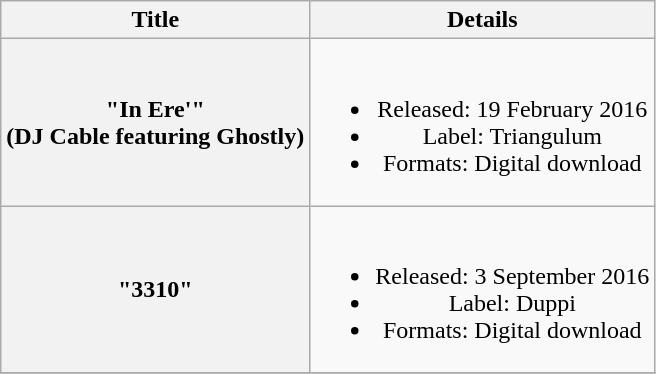<table class="wikitable plainrowheaders" style="text-align:center;">
<tr>
<th scope="col">Title</th>
<th scope="col">Details</th>
</tr>
<tr>
<th scope="row">"In Ere'"<br><span>(DJ Cable featuring Ghostly)</span></th>
<td><br><ul><li>Released: 19 February 2016</li><li>Label: Triangulum</li><li>Formats: Digital download</li></ul></td>
</tr>
<tr>
<th scope="row">"3310"</th>
<td><br><ul><li>Released: 3 September 2016</li><li>Label: Duppi</li><li>Formats: Digital download</li></ul></td>
</tr>
<tr>
</tr>
</table>
